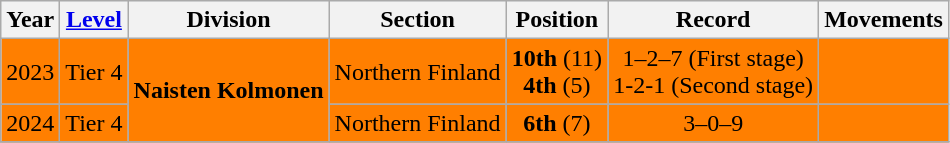<table class="wikitable" style="text-align: center;">
<tr style="background:#f0f6fa;">
<th><strong>Year</strong></th>
<th><strong><a href='#'>Level</a></strong></th>
<th><strong>Division</strong></th>
<th><strong>Section</strong></th>
<th><strong>Position</strong></th>
<th><strong>Record</strong></th>
<th><strong>Movements</strong></th>
</tr>
<tr>
<td style="background:#FF7F00;">2023</td>
<td style="background:#FF7F00;">Tier 4</td>
<td rowspan=2 style="background:#FF7F00;"><strong>Naisten Kolmonen</strong></td>
<td style="background:#FF7F00;">Northern Finland</td>
<td style="background:#FF7F00;"><strong>10th</strong> (11)<br><strong>4th</strong> (5)</td>
<td style="background:#FF7F00;">1–2–7 (First stage)<br>1-2-1 (Second stage)</td>
<td style="background:#FF7F00;"></td>
</tr>
<tr>
<td style="background:#FF7F00;">2024</td>
<td style="background:#FF7F00;">Tier 4</td>
<td style="background:#FF7F00;">Northern Finland</td>
<td style="background:#FF7F00;"><strong>6th</strong> (7)</td>
<td style="background:#FF7F00;">3–0–9</td>
<td style="background:#FF7F00;"></td>
</tr>
<tr>
</tr>
</table>
